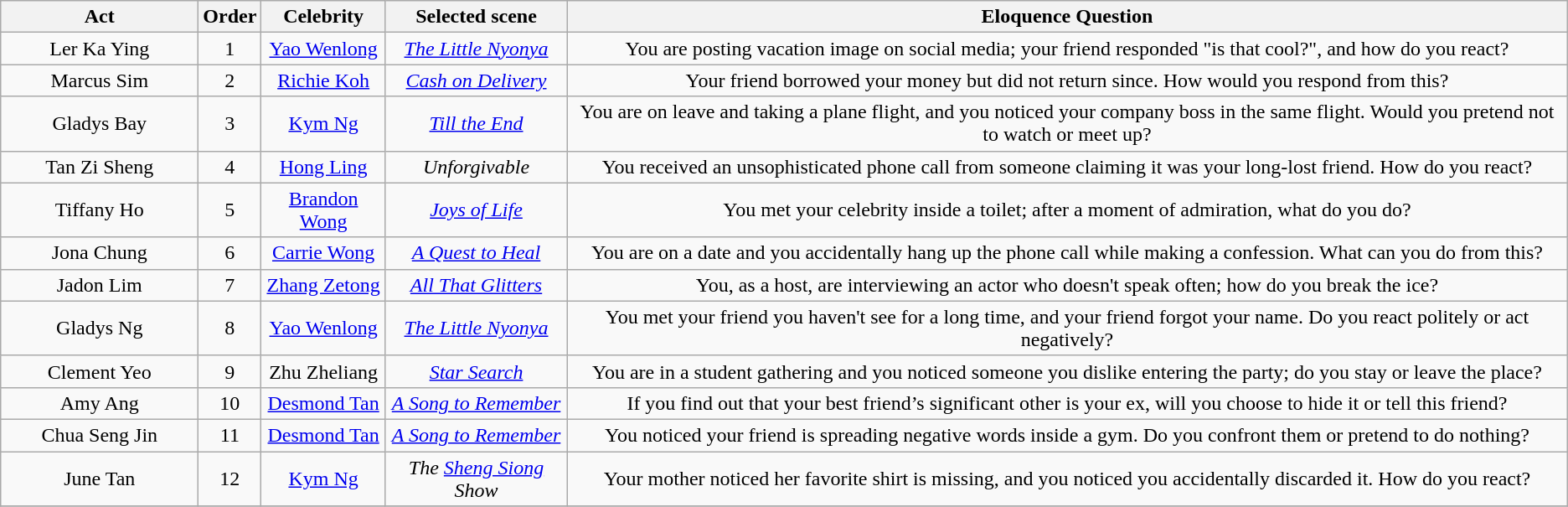<table class= "wikitable plainrowheaders" style="text-align: center;">
<tr>
<th style="width:150px;">Act</th>
<th>Order</th>
<th>Celebrity</th>
<th>Selected scene</th>
<th>Eloquence Question</th>
</tr>
<tr>
<td>Ler Ka Ying</td>
<td>1</td>
<td><a href='#'>Yao Wenlong</a></td>
<td><em><a href='#'>The Little Nyonya</a></em></td>
<td>You are posting vacation image on social media; your friend responded "is that cool?", and how do you react?</td>
</tr>
<tr>
<td>Marcus Sim</td>
<td>2</td>
<td><a href='#'>Richie Koh</a></td>
<td><em><a href='#'>Cash on Delivery</a></em></td>
<td>Your friend borrowed your money but did not return since. How would you respond from this?</td>
</tr>
<tr>
<td>Gladys Bay</td>
<td>3</td>
<td><a href='#'>Kym Ng</a></td>
<td><em><a href='#'>Till the End</a></em></td>
<td>You are on leave and taking a plane flight, and you noticed your company boss in the same flight. Would you pretend not to watch or meet up?</td>
</tr>
<tr>
<td>Tan Zi Sheng</td>
<td>4</td>
<td><a href='#'>Hong Ling</a></td>
<td><em>Unforgivable</em></td>
<td>You received an unsophisticated phone call from someone claiming it was your long-lost friend. How do you react?</td>
</tr>
<tr>
<td>Tiffany Ho</td>
<td>5</td>
<td><a href='#'>Brandon Wong</a></td>
<td><em><a href='#'>Joys of Life</a></em></td>
<td>You met your celebrity inside a toilet; after a moment of admiration, what do you do?</td>
</tr>
<tr>
<td>Jona Chung</td>
<td>6</td>
<td><a href='#'>Carrie Wong</a></td>
<td><em><a href='#'>A Quest to Heal</a></em></td>
<td>You are on a date and you accidentally hang up the phone call while making a confession. What can you do from this?</td>
</tr>
<tr>
<td>Jadon Lim</td>
<td>7</td>
<td><a href='#'>Zhang Zetong</a></td>
<td><em><a href='#'>All That Glitters</a></em></td>
<td>You, as a host, are interviewing an actor who doesn't speak often; how do you break the ice?</td>
</tr>
<tr>
<td>Gladys Ng</td>
<td>8</td>
<td><a href='#'>Yao Wenlong</a></td>
<td><em><a href='#'>The Little Nyonya</a></em></td>
<td>You met your friend you haven't see for a long time, and your friend forgot your name. Do you react politely or act negatively?</td>
</tr>
<tr>
<td>Clement Yeo</td>
<td>9</td>
<td>Zhu Zheliang</td>
<td><em><a href='#'>Star Search</a></em></td>
<td>You are in a student gathering and you noticed someone you dislike entering the party; do you stay or leave the place?</td>
</tr>
<tr>
<td>Amy Ang</td>
<td>10</td>
<td><a href='#'>Desmond Tan</a></td>
<td><em><a href='#'>A Song to Remember</a></em></td>
<td>If you find out that your best friend’s significant other is your ex, will you choose to hide it or tell this friend?</td>
</tr>
<tr>
<td>Chua Seng Jin</td>
<td>11</td>
<td><a href='#'>Desmond Tan</a></td>
<td><em><a href='#'>A Song to Remember</a></em></td>
<td>You noticed your friend is spreading negative words inside a gym. Do you confront them or pretend to do nothing?</td>
</tr>
<tr>
<td>June Tan</td>
<td>12</td>
<td><a href='#'>Kym Ng</a></td>
<td><em>The <a href='#'>Sheng Siong</a> Show</em></td>
<td>Your mother noticed her favorite shirt is missing, and you noticed you accidentally discarded it. How do you react?</td>
</tr>
<tr>
</tr>
</table>
